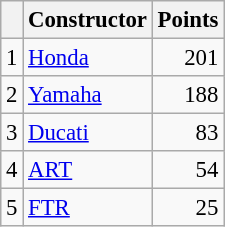<table class="wikitable" style="font-size: 95%;">
<tr>
<th></th>
<th>Constructor</th>
<th>Points</th>
</tr>
<tr>
<td align=center>1</td>
<td> <a href='#'>Honda</a></td>
<td align=right>201</td>
</tr>
<tr>
<td align=center>2</td>
<td> <a href='#'>Yamaha</a></td>
<td align=right>188</td>
</tr>
<tr>
<td align=center>3</td>
<td> <a href='#'>Ducati</a></td>
<td align=right>83</td>
</tr>
<tr>
<td align=center>4</td>
<td> <a href='#'>ART</a></td>
<td align=right>54</td>
</tr>
<tr>
<td align=center>5</td>
<td> <a href='#'>FTR</a></td>
<td align=right>25</td>
</tr>
</table>
